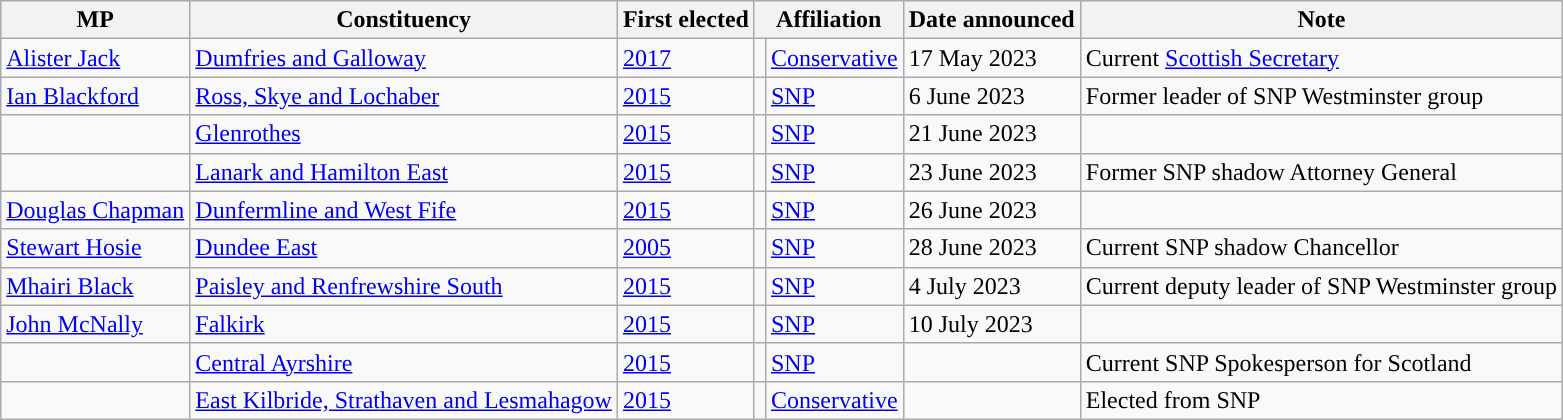<table class="wikitable sortable">
<tr>
<th scope="col">MP</th>
<th scope="col">Consti­tuency</th>
<th scope="col">First elected</th>
<th colspan="2" scope="col">Affiliation</th>
<th scope="col">Date announced</th>
<th scope="col">Note</th>
</tr>
<tr>
<td><a href='#'>Alister Jack</a></td>
<td><a href='#'>Dumfries and Galloway</a></td>
<td><a href='#'>2017</a></td>
<td style="color:inherit;background:"></td>
<td><a href='#'>Conservative</a></td>
<td>17 May 2023</td>
<td>Current <a href='#'>Scottish Secretary</a></td>
</tr>
<tr>
<td><a href='#'>Ian Blackford</a></td>
<td><a href='#'>Ross, Skye and Lochaber</a></td>
<td><a href='#'>2015</a></td>
<td style="color:inherit;background:"></td>
<td><a href='#'>SNP</a></td>
<td>6 June 2023</td>
<td>Former leader of SNP Westminster group</td>
</tr>
<tr>
<td></td>
<td><a href='#'>Glenrothes</a></td>
<td><a href='#'>2015</a></td>
<td style="color:inherit;background:"></td>
<td><a href='#'>SNP</a></td>
<td>21 June 2023</td>
<td></td>
</tr>
<tr>
<td></td>
<td><a href='#'>Lanark and Hamilton East</a></td>
<td><a href='#'>2015</a></td>
<td style="color:inherit;background:"></td>
<td><a href='#'>SNP</a></td>
<td>23 June 2023</td>
<td>Former SNP shadow Attorney General</td>
</tr>
<tr>
<td><a href='#'>Douglas Chapman</a></td>
<td><a href='#'>Dunfermline and West Fife</a></td>
<td><a href='#'>2015</a></td>
<td style="color:inherit;background:"></td>
<td><a href='#'>SNP</a></td>
<td>26 June 2023</td>
<td></td>
</tr>
<tr>
<td><a href='#'>Stewart Hosie</a></td>
<td><a href='#'>Dundee East</a></td>
<td><a href='#'>2005</a></td>
<td style="color:inherit;background:"></td>
<td><a href='#'>SNP</a></td>
<td>28 June 2023</td>
<td>Current SNP shadow Chancellor</td>
</tr>
<tr>
<td><a href='#'>Mhairi Black</a></td>
<td><a href='#'>Paisley and Renfrewshire South</a></td>
<td><a href='#'>2015</a></td>
<td style="color:inherit;background:"></td>
<td><a href='#'>SNP</a></td>
<td>4 July 2023</td>
<td>Current deputy leader of SNP Westminster group</td>
</tr>
<tr>
<td><a href='#'>John McNally</a></td>
<td><a href='#'>Falkirk</a></td>
<td><a href='#'>2015</a></td>
<td style="color:inherit;background:"></td>
<td><a href='#'>SNP</a></td>
<td>10 July 2023</td>
<td></td>
</tr>
<tr>
<td></td>
<td><a href='#'>Central Ayrshire</a></td>
<td><a href='#'>2015</a></td>
<td style="color:inherit;background:"></td>
<td><a href='#'>SNP</a></td>
<td></td>
<td>Current SNP Spokesperson for Scotland</td>
</tr>
<tr>
<td></td>
<td><a href='#'>East Kilbride, Strathaven and Lesmahagow</a></td>
<td><a href='#'>2015</a></td>
<td style="color:inherit;background:"></td>
<td><a href='#'>Conservative</a></td>
<td></td>
<td>Elected from SNP</td>
</tr>
</table>
